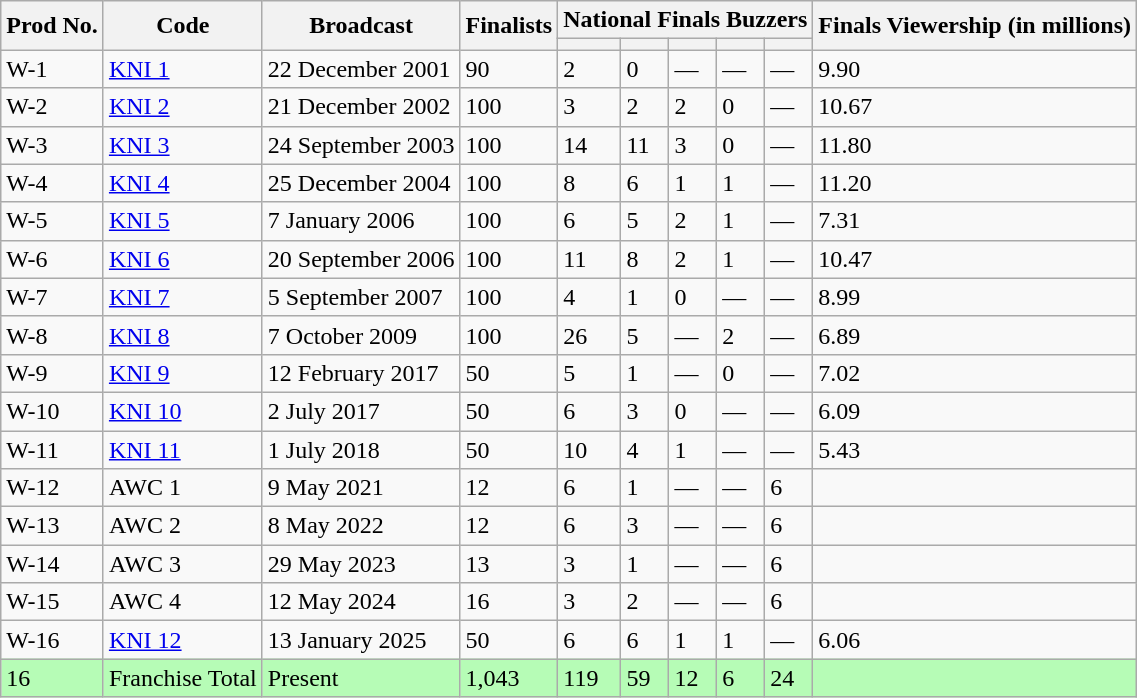<table class="wikitable sortable defaultcenter">
<tr>
<th rowspan="2">Prod No.</th>
<th rowspan="2">Code</th>
<th rowspan="2">Broadcast</th>
<th rowspan="2">Finalists</th>
<th colspan="5">National Finals Buzzers</th>
<th rowspan="2">Finals Viewership (in millions)</th>
</tr>
<tr>
<th></th>
<th></th>
<th></th>
<th></th>
<th></th>
</tr>
<tr>
<td>W-1</td>
<td> <a href='#'>KNI 1</a></td>
<td>22 December 2001</td>
<td>90</td>
<td>2</td>
<td>0</td>
<td>—</td>
<td>—</td>
<td>—</td>
<td>9.90</td>
</tr>
<tr>
<td>W-2</td>
<td> <a href='#'>KNI 2</a></td>
<td>21 December 2002</td>
<td>100</td>
<td>3</td>
<td>2</td>
<td>2</td>
<td>0</td>
<td>—</td>
<td>10.67</td>
</tr>
<tr>
<td>W-3</td>
<td> <a href='#'>KNI 3</a></td>
<td>24 September 2003</td>
<td>100</td>
<td>14</td>
<td>11</td>
<td>3</td>
<td>0</td>
<td>—</td>
<td>11.80</td>
</tr>
<tr>
<td>W-4</td>
<td> <a href='#'>KNI 4</a></td>
<td>25 December 2004</td>
<td>100</td>
<td>8</td>
<td>6</td>
<td>1</td>
<td>1</td>
<td>—</td>
<td>11.20</td>
</tr>
<tr>
<td>W-5</td>
<td> <a href='#'>KNI 5</a></td>
<td>7 January 2006</td>
<td>100</td>
<td>6</td>
<td>5</td>
<td>2</td>
<td>1</td>
<td>—</td>
<td>7.31</td>
</tr>
<tr>
<td>W-6</td>
<td> <a href='#'>KNI 6</a></td>
<td>20 September 2006</td>
<td>100</td>
<td>11</td>
<td>8</td>
<td>2</td>
<td>1</td>
<td>—</td>
<td>10.47</td>
</tr>
<tr>
<td>W-7</td>
<td> <a href='#'>KNI 7</a></td>
<td>5 September 2007</td>
<td>100</td>
<td>4</td>
<td>1</td>
<td>0</td>
<td>—</td>
<td>—</td>
<td>8.99</td>
</tr>
<tr>
<td>W-8</td>
<td> <a href='#'>KNI 8</a></td>
<td>7 October 2009</td>
<td>100</td>
<td>26</td>
<td>5</td>
<td>—</td>
<td>2</td>
<td>—</td>
<td>6.89</td>
</tr>
<tr>
<td>W-9</td>
<td> <a href='#'>KNI 9</a></td>
<td>12 February 2017</td>
<td>50</td>
<td>5</td>
<td>1</td>
<td>—</td>
<td>0</td>
<td>—</td>
<td>7.02</td>
</tr>
<tr>
<td>W-10</td>
<td> <a href='#'>KNI 10</a></td>
<td>2 July 2017</td>
<td>50</td>
<td>6</td>
<td>3</td>
<td>0</td>
<td>—</td>
<td>—</td>
<td>6.09</td>
</tr>
<tr>
<td>W-11</td>
<td> <a href='#'>KNI 11</a></td>
<td>1 July 2018</td>
<td>50</td>
<td>10</td>
<td>4</td>
<td>1</td>
<td>—</td>
<td>—</td>
<td>5.43</td>
</tr>
<tr>
<td>W-12</td>
<td> AWC 1</td>
<td>9 May 2021</td>
<td>12</td>
<td>6</td>
<td>1</td>
<td>—</td>
<td>—</td>
<td>6</td>
<td></td>
</tr>
<tr>
<td>W-13</td>
<td> AWC 2</td>
<td>8 May 2022</td>
<td>12</td>
<td>6</td>
<td>3</td>
<td>—</td>
<td>—</td>
<td>6</td>
<td></td>
</tr>
<tr>
<td>W-14</td>
<td> AWC 3</td>
<td>29 May 2023</td>
<td>13</td>
<td>3</td>
<td>1</td>
<td>—</td>
<td>—</td>
<td>6</td>
<td></td>
</tr>
<tr>
<td>W-15</td>
<td> AWC 4</td>
<td>12 May 2024</td>
<td>16</td>
<td>3</td>
<td>2</td>
<td>—</td>
<td>—</td>
<td>6</td>
<td></td>
</tr>
<tr>
<td>W-16</td>
<td> <a href='#'>KNI 12</a></td>
<td>13 January 2025</td>
<td>50</td>
<td>6</td>
<td>6</td>
<td>1</td>
<td>1</td>
<td>—</td>
<td>6.06</td>
</tr>
<tr>
<td style="background:#b6fcb6">16</td>
<td style="background:#b6fcb6">Franchise Total</td>
<td style="background:#b6fcb6">Present</td>
<td style="background:#b6fcb6">1,043</td>
<td style="background:#b6fcb6">119</td>
<td style="background:#b6fcb6">59</td>
<td style="background:#b6fcb6">12</td>
<td style="background:#b6fcb6">6</td>
<td style="background:#b6fcb6">24</td>
<td style="background:#b6fcb6"></td>
</tr>
</table>
